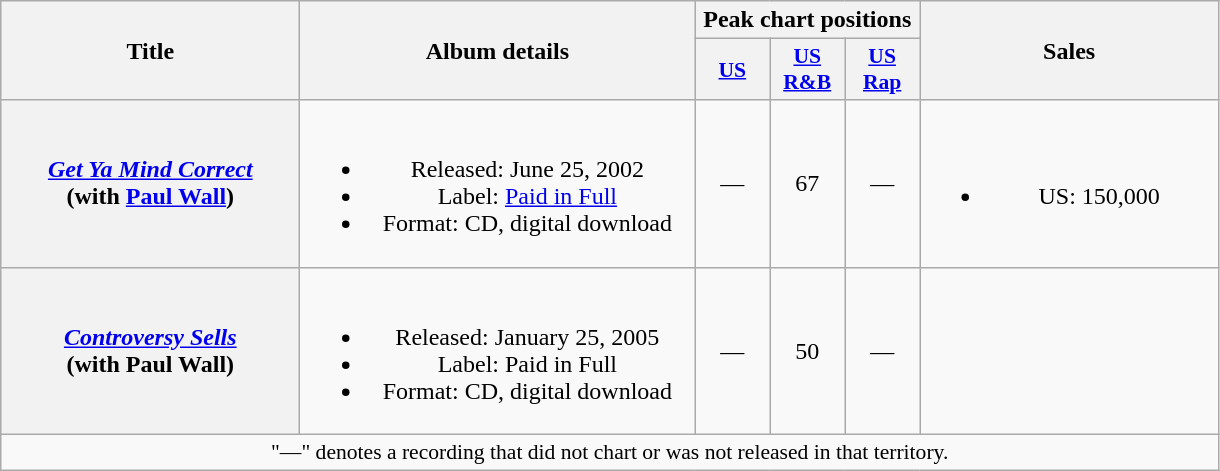<table class="wikitable plainrowheaders" style="text-align:center;" border="1">
<tr>
<th scope="col" rowspan="2" style="width:12em;">Title</th>
<th scope="col" rowspan="2" style="width:16em;">Album details</th>
<th scope="col" colspan="3">Peak chart positions</th>
<th scope="col" rowspan="2" style="width:12em;">Sales</th>
</tr>
<tr>
<th scope="col" style="width:3em;font-size:90%;"><a href='#'>US</a><br></th>
<th scope="col" style="width:3em;font-size:90%;"><a href='#'>US R&B</a><br></th>
<th scope="col" style="width:3em;font-size:90%;"><a href='#'>US Rap</a><br></th>
</tr>
<tr>
<th scope="row"><em><a href='#'>Get Ya Mind Correct</a></em><br><span>(with <a href='#'>Paul Wall</a>)</span></th>
<td><br><ul><li>Released: June 25, 2002</li><li>Label: <a href='#'>Paid in Full</a></li><li>Format: CD, digital download</li></ul></td>
<td>—</td>
<td>67</td>
<td>—</td>
<td><br><ul><li>US: 150,000</li></ul></td>
</tr>
<tr>
<th scope="row"><em><a href='#'>Controversy Sells</a></em><br><span>(with Paul Wall)</span></th>
<td><br><ul><li>Released: January 25, 2005</li><li>Label: Paid in Full</li><li>Format: CD, digital download</li></ul></td>
<td>—</td>
<td>50</td>
<td>—</td>
<td></td>
</tr>
<tr>
<td colspan="9" style="font-size:90%">"—" denotes a recording that did not chart or was not released in that territory.</td>
</tr>
</table>
